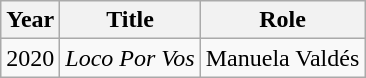<table class="wikitable">
<tr>
<th>Year</th>
<th>Title</th>
<th>Role</th>
</tr>
<tr>
<td>2020</td>
<td><em>Loco Por Vos</em></td>
<td>Manuela Valdés</td>
</tr>
</table>
